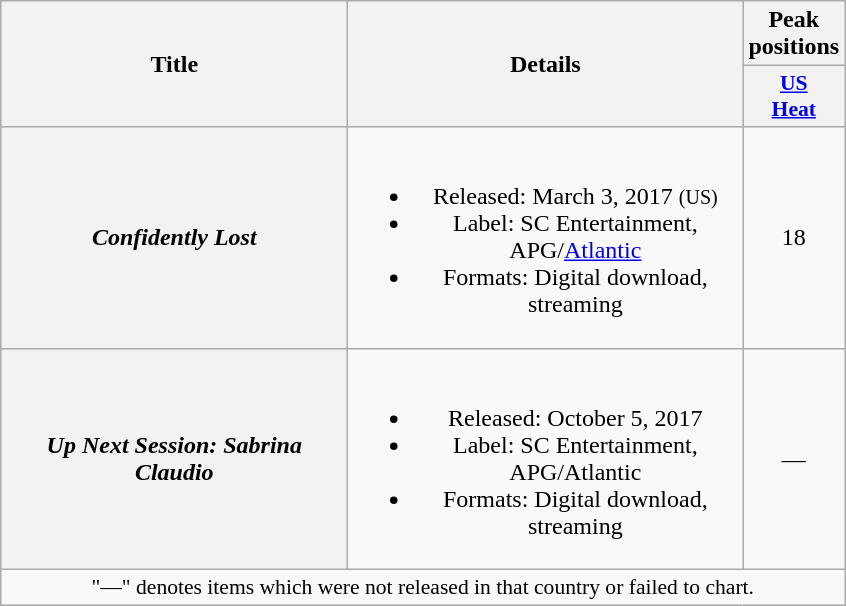<table class="wikitable plainrowheaders" style="text-align:center;">
<tr>
<th scope="col" rowspan="2" style="width:14em;">Title</th>
<th scope="col" rowspan="2" style="width:16em;">Details</th>
<th scope="col" colspan="1">Peak positions</th>
</tr>
<tr>
<th scope="col" style="width:3em;font-size:90%;"><a href='#'>US<br>Heat</a><br></th>
</tr>
<tr>
<th scope="row"><em>Confidently Lost</em></th>
<td><br><ul><li>Released: March 3, 2017 <small>(US)</small></li><li>Label: SC Entertainment, APG/<a href='#'>Atlantic</a></li><li>Formats: Digital download, streaming</li></ul></td>
<td>18</td>
</tr>
<tr>
<th scope="row"><em>Up Next Session: Sabrina Claudio</em></th>
<td><br><ul><li>Released: October 5, 2017 </li><li>Label: SC Entertainment, APG/Atlantic</li><li>Formats: Digital download, streaming</li></ul></td>
<td>—</td>
</tr>
<tr>
<td colspan="14" style="font-size:90%;">"—" denotes items which were not released in that country or failed to chart.</td>
</tr>
</table>
